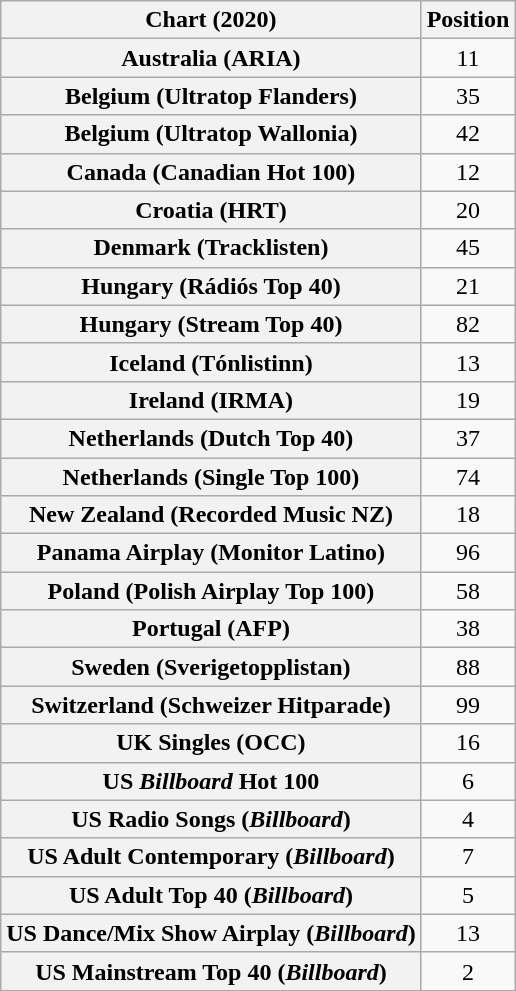<table class="wikitable sortable plainrowheaders" style="text-align:center">
<tr>
<th scope="col">Chart (2020)</th>
<th scope="col">Position</th>
</tr>
<tr>
<th scope="row">Australia (ARIA)</th>
<td>11</td>
</tr>
<tr>
<th scope="row">Belgium (Ultratop Flanders)</th>
<td>35</td>
</tr>
<tr>
<th scope="row">Belgium (Ultratop Wallonia)</th>
<td>42</td>
</tr>
<tr>
<th scope="row">Canada (Canadian Hot 100)</th>
<td>12</td>
</tr>
<tr>
<th scope="row">Croatia (HRT)</th>
<td>20</td>
</tr>
<tr>
<th scope="row">Denmark (Tracklisten)</th>
<td>45</td>
</tr>
<tr>
<th scope="row">Hungary (Rádiós Top 40)</th>
<td>21</td>
</tr>
<tr>
<th scope="row">Hungary (Stream Top 40)</th>
<td>82</td>
</tr>
<tr>
<th scope="row">Iceland (Tónlistinn)</th>
<td>13</td>
</tr>
<tr>
<th scope="row">Ireland (IRMA)</th>
<td>19</td>
</tr>
<tr>
<th scope="row">Netherlands (Dutch Top 40)</th>
<td>37</td>
</tr>
<tr>
<th scope="row">Netherlands (Single Top 100)</th>
<td>74</td>
</tr>
<tr>
<th scope="row">New Zealand (Recorded Music NZ)</th>
<td>18</td>
</tr>
<tr>
<th scope="row">Panama Airplay (Monitor Latino)</th>
<td>96</td>
</tr>
<tr>
<th scope="row">Poland (Polish Airplay Top 100)</th>
<td>58</td>
</tr>
<tr>
<th scope="row">Portugal (AFP)</th>
<td>38</td>
</tr>
<tr>
<th scope="row">Sweden (Sverigetopplistan)</th>
<td>88</td>
</tr>
<tr>
<th scope="row">Switzerland (Schweizer Hitparade)</th>
<td>99</td>
</tr>
<tr>
<th scope="row">UK Singles (OCC)</th>
<td>16</td>
</tr>
<tr>
<th scope="row">US <em>Billboard</em> Hot 100</th>
<td>6</td>
</tr>
<tr>
<th scope="row">US Radio Songs (<em>Billboard</em>)</th>
<td>4</td>
</tr>
<tr>
<th scope="row">US Adult Contemporary (<em>Billboard</em>)</th>
<td>7</td>
</tr>
<tr>
<th scope="row">US Adult Top 40 (<em>Billboard</em>)</th>
<td>5</td>
</tr>
<tr>
<th scope="row">US Dance/Mix Show Airplay (<em>Billboard</em>)</th>
<td>13</td>
</tr>
<tr>
<th scope="row">US Mainstream Top 40 (<em>Billboard</em>)</th>
<td>2</td>
</tr>
</table>
